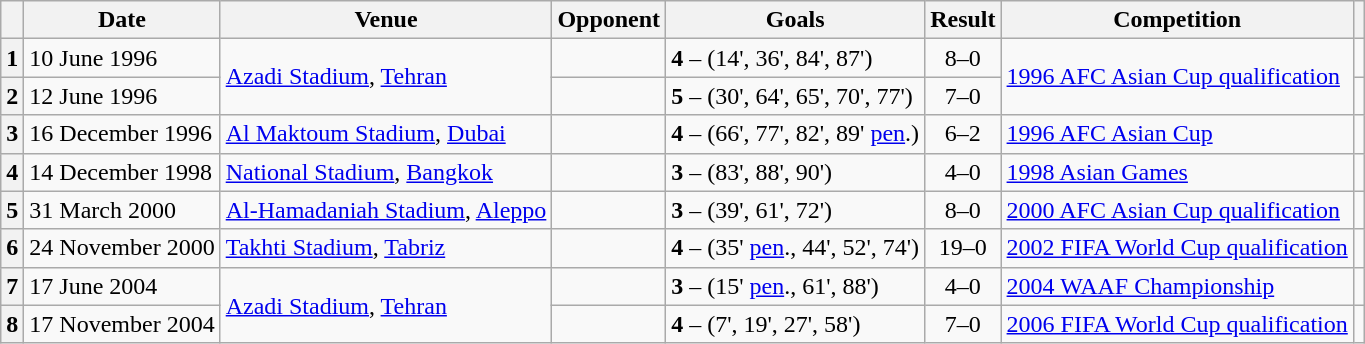<table class="wikitable sortable">
<tr>
<th scope="col"></th>
<th scope="col">Date</th>
<th scope="col">Venue</th>
<th scope="col">Opponent</th>
<th scope="col">Goals</th>
<th scope="col">Result</th>
<th scope="col">Competition</th>
<th scope="col" class="unsortable"></th>
</tr>
<tr>
<th scope="row">1</th>
<td>10 June 1996</td>
<td rowspan="2"><a href='#'>Azadi Stadium</a>, <a href='#'>Tehran</a></td>
<td></td>
<td><strong>4</strong> – (14', 36', 84', 87')</td>
<td style="text-align: center">8–0</td>
<td rowspan="2"><a href='#'>1996 AFC Asian Cup qualification</a></td>
<td style="text-align: center"></td>
</tr>
<tr>
<th scope="row">2</th>
<td>12 June 1996</td>
<td></td>
<td><strong>5</strong> – (30', 64', 65', 70', 77')</td>
<td style="text-align: center">7–0</td>
<td style="text-align: center"></td>
</tr>
<tr>
<th scope="row">3</th>
<td>16 December 1996</td>
<td><a href='#'>Al Maktoum Stadium</a>, <a href='#'>Dubai</a></td>
<td></td>
<td><strong>4</strong> – (66', 77', 82', 89' <a href='#'>pen</a>.)</td>
<td style="text-align: center">6–2</td>
<td><a href='#'>1996 AFC Asian Cup</a></td>
<td style="text-align: center"></td>
</tr>
<tr>
<th scope="row">4</th>
<td>14 December 1998</td>
<td><a href='#'>National Stadium</a>, <a href='#'>Bangkok</a></td>
<td></td>
<td><strong>3</strong> – (83', 88', 90')</td>
<td style="text-align: center">4–0</td>
<td><a href='#'>1998 Asian Games</a></td>
<td style="text-align: center"></td>
</tr>
<tr>
<th scope="row">5</th>
<td>31 March 2000</td>
<td><a href='#'>Al-Hamadaniah Stadium</a>, <a href='#'>Aleppo</a></td>
<td></td>
<td><strong>3</strong> – (39', 61', 72')</td>
<td style="text-align: center">8–0</td>
<td><a href='#'>2000 AFC Asian Cup qualification</a></td>
<td style="text-align: center"></td>
</tr>
<tr>
<th scope="row">6</th>
<td>24 November 2000</td>
<td><a href='#'>Takhti Stadium</a>, <a href='#'>Tabriz</a></td>
<td></td>
<td><strong>4</strong> – (35' <a href='#'>pen</a>., 44', 52', 74')</td>
<td style="text-align: center">19–0</td>
<td><a href='#'>2002 FIFA World Cup qualification</a></td>
<td style="text-align: center"></td>
</tr>
<tr>
<th scope="row">7</th>
<td>17 June 2004</td>
<td rowspan="2"><a href='#'>Azadi Stadium</a>, <a href='#'>Tehran</a></td>
<td></td>
<td><strong>3</strong> – (15' <a href='#'>pen</a>., 61', 88')</td>
<td style="text-align: center">4–0</td>
<td><a href='#'>2004 WAAF Championship</a></td>
<td style="text-align: center"></td>
</tr>
<tr>
<th scope="row">8</th>
<td>17 November 2004</td>
<td></td>
<td><strong>4</strong> – (7', 19', 27', 58')</td>
<td style="text-align: center">7–0</td>
<td><a href='#'>2006 FIFA World Cup qualification</a></td>
<td style="text-align: center"></td>
</tr>
</table>
